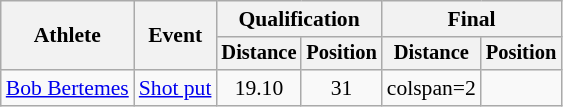<table class=wikitable style="font-size:90%">
<tr>
<th rowspan="2">Athlete</th>
<th rowspan="2">Event</th>
<th colspan="2">Qualification</th>
<th colspan="2">Final</th>
</tr>
<tr style="font-size:95%">
<th>Distance</th>
<th>Position</th>
<th>Distance</th>
<th>Position</th>
</tr>
<tr style=text-align:center>
<td style=text-align:left><a href='#'>Bob Bertemes</a></td>
<td style=text-align:left><a href='#'>Shot put</a></td>
<td>19.10</td>
<td>31</td>
<td>colspan=2 </td>
</tr>
</table>
